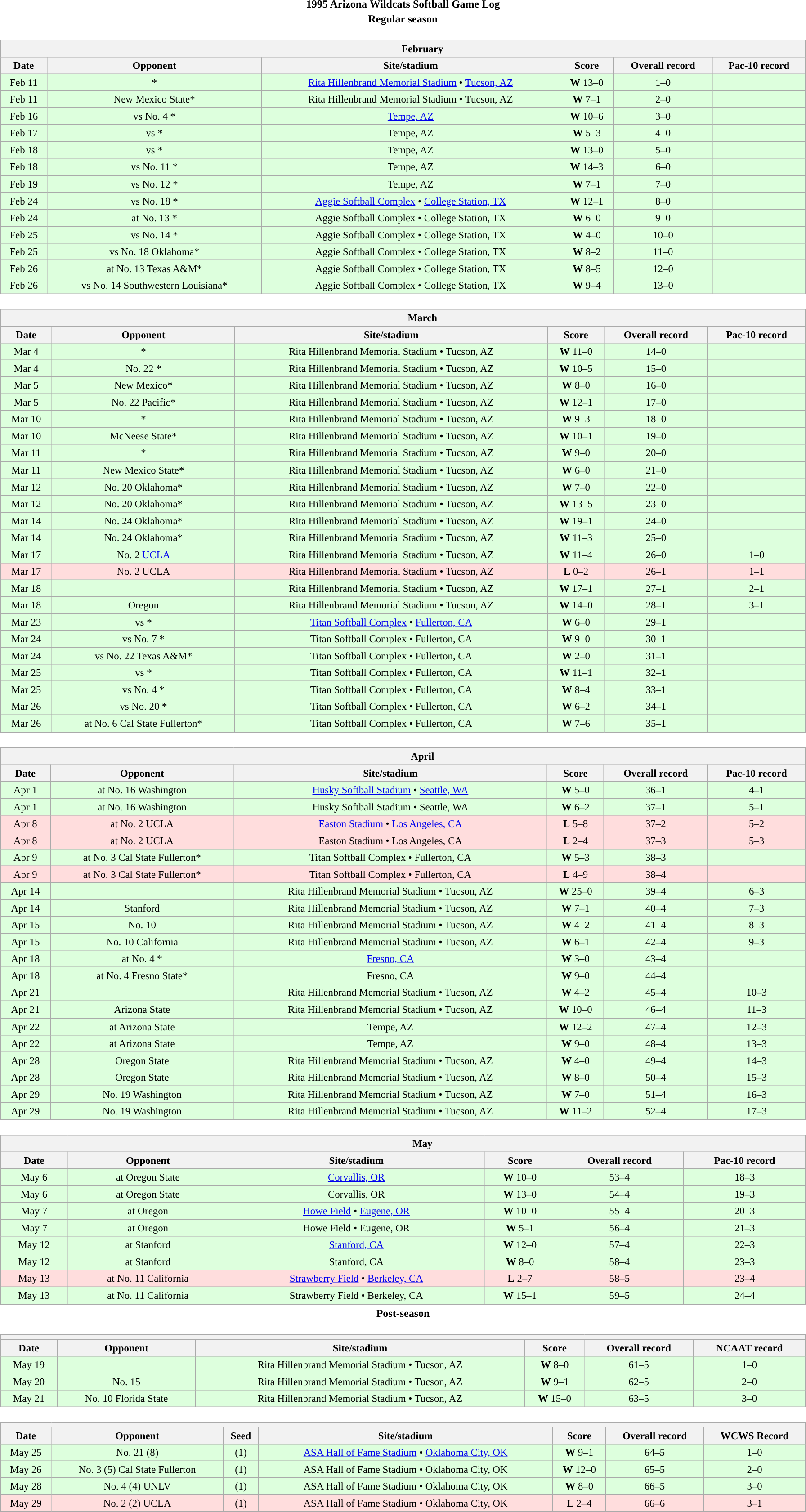<table class="toccolours" width=95% style="margin:1.5em auto; text-align:center;">
<tr>
<th colspan=2>1995 Arizona Wildcats Softball Game Log</th>
</tr>
<tr>
<th colspan=2>Regular season</th>
</tr>
<tr valign="top">
<td><br><table class="wikitable collapsible collapsed" style="margin:auto; font-size:95%; width:100%">
<tr>
<th colspan=10 style="padding-left:4em;">February</th>
</tr>
<tr>
<th>Date</th>
<th>Opponent</th>
<th>Site/stadium</th>
<th>Score</th>
<th>Overall record</th>
<th>Pac-10 record</th>
</tr>
<tr bgcolor=ddffdd>
<td>Feb 11</td>
<td>*</td>
<td><a href='#'>Rita Hillenbrand Memorial Stadium</a> • <a href='#'>Tucson, AZ</a></td>
<td><strong>W</strong> 13–0</td>
<td>1–0</td>
<td></td>
</tr>
<tr bgcolor=ddffdd>
<td>Feb 11</td>
<td>New Mexico State*</td>
<td>Rita Hillenbrand Memorial Stadium • Tucson, AZ</td>
<td><strong>W</strong> 7–1</td>
<td>2–0</td>
<td></td>
</tr>
<tr bgcolor=ddffdd>
<td>Feb 16</td>
<td>vs No. 4 *</td>
<td><a href='#'>Tempe, AZ</a></td>
<td><strong>W</strong> 10–6</td>
<td>3–0</td>
<td></td>
</tr>
<tr bgcolor=ddffdd>
<td>Feb 17</td>
<td>vs *</td>
<td>Tempe, AZ</td>
<td><strong>W</strong> 5–3</td>
<td>4–0</td>
<td></td>
</tr>
<tr bgcolor=ddffdd>
<td>Feb 18</td>
<td>vs *</td>
<td>Tempe, AZ</td>
<td><strong>W</strong> 13–0</td>
<td>5–0</td>
<td></td>
</tr>
<tr bgcolor=ddffdd>
<td>Feb 18</td>
<td>vs No. 11 *</td>
<td>Tempe, AZ</td>
<td><strong>W</strong> 14–3</td>
<td>6–0</td>
<td></td>
</tr>
<tr bgcolor=ddffdd>
<td>Feb 19</td>
<td>vs No. 12 *</td>
<td>Tempe, AZ</td>
<td><strong>W</strong> 7–1</td>
<td>7–0</td>
<td></td>
</tr>
<tr bgcolor=ddffdd>
<td>Feb 24</td>
<td>vs No. 18 *</td>
<td><a href='#'>Aggie Softball Complex</a> • <a href='#'>College Station, TX</a></td>
<td><strong>W</strong> 12–1</td>
<td>8–0</td>
<td></td>
</tr>
<tr bgcolor=ddffdd>
<td>Feb 24</td>
<td>at No. 13 *</td>
<td>Aggie Softball Complex • College Station, TX</td>
<td><strong>W</strong> 6–0</td>
<td>9–0</td>
<td></td>
</tr>
<tr bgcolor=ddffdd>
<td>Feb 25</td>
<td>vs No. 14 *</td>
<td>Aggie Softball Complex • College Station, TX</td>
<td><strong>W</strong> 4–0</td>
<td>10–0</td>
<td></td>
</tr>
<tr bgcolor=ddffdd>
<td>Feb 25</td>
<td>vs No. 18 Oklahoma*</td>
<td>Aggie Softball Complex • College Station, TX</td>
<td><strong>W</strong> 8–2</td>
<td>11–0</td>
<td></td>
</tr>
<tr bgcolor=ddffdd>
<td>Feb 26</td>
<td>at No. 13 Texas A&M*</td>
<td>Aggie Softball Complex • College Station, TX</td>
<td><strong>W</strong> 8–5</td>
<td>12–0</td>
<td></td>
</tr>
<tr bgcolor=ddffdd>
<td>Feb 26</td>
<td>vs No. 14 Southwestern Louisiana*</td>
<td>Aggie Softball Complex • College Station, TX</td>
<td><strong>W</strong> 9–4</td>
<td>13–0</td>
<td></td>
</tr>
</table>
</td>
</tr>
<tr>
<td><br><table class="wikitable collapsible collapsed" style="margin:auto; font-size:95%; width:100%">
<tr>
<th colspan=10 style="padding-left:4em;">March</th>
</tr>
<tr>
<th>Date</th>
<th>Opponent</th>
<th>Site/stadium</th>
<th>Score</th>
<th>Overall record</th>
<th>Pac-10 record</th>
</tr>
<tr bgcolor=ddffdd>
<td>Mar 4</td>
<td>*</td>
<td>Rita Hillenbrand Memorial Stadium • Tucson, AZ</td>
<td><strong>W</strong> 11–0</td>
<td>14–0</td>
<td></td>
</tr>
<tr bgcolor=ddffdd>
<td>Mar 4</td>
<td>No. 22 *</td>
<td>Rita Hillenbrand Memorial Stadium • Tucson, AZ</td>
<td><strong>W</strong> 10–5</td>
<td>15–0</td>
<td></td>
</tr>
<tr bgcolor=ddffdd>
<td>Mar 5</td>
<td>New Mexico*</td>
<td>Rita Hillenbrand Memorial Stadium • Tucson, AZ</td>
<td><strong>W</strong> 8–0</td>
<td>16–0</td>
<td></td>
</tr>
<tr bgcolor=ddffdd>
<td>Mar 5</td>
<td>No. 22 Pacific*</td>
<td>Rita Hillenbrand Memorial Stadium • Tucson, AZ</td>
<td><strong>W</strong> 12–1</td>
<td>17–0</td>
<td></td>
</tr>
<tr bgcolor=ddffdd>
<td>Mar 10</td>
<td>*</td>
<td>Rita Hillenbrand Memorial Stadium • Tucson, AZ</td>
<td><strong>W</strong> 9–3</td>
<td>18–0</td>
<td></td>
</tr>
<tr bgcolor=ddffdd>
<td>Mar 10</td>
<td>McNeese State*</td>
<td>Rita Hillenbrand Memorial Stadium • Tucson, AZ</td>
<td><strong>W</strong> 10–1</td>
<td>19–0</td>
<td></td>
</tr>
<tr bgcolor=ddffdd>
<td>Mar 11</td>
<td>*</td>
<td>Rita Hillenbrand Memorial Stadium • Tucson, AZ</td>
<td><strong>W</strong> 9–0</td>
<td>20–0</td>
<td></td>
</tr>
<tr bgcolor=ddffdd>
<td>Mar 11</td>
<td>New Mexico State*</td>
<td>Rita Hillenbrand Memorial Stadium • Tucson, AZ</td>
<td><strong>W</strong> 6–0</td>
<td>21–0</td>
<td></td>
</tr>
<tr bgcolor=ddffdd>
<td>Mar 12</td>
<td>No. 20 Oklahoma*</td>
<td>Rita Hillenbrand Memorial Stadium • Tucson, AZ</td>
<td><strong>W</strong> 7–0</td>
<td>22–0</td>
<td></td>
</tr>
<tr bgcolor=ddffdd>
<td>Mar 12</td>
<td>No. 20 Oklahoma*</td>
<td>Rita Hillenbrand Memorial Stadium • Tucson, AZ</td>
<td><strong>W</strong> 13–5</td>
<td>23–0</td>
<td></td>
</tr>
<tr bgcolor=ddffdd>
<td>Mar 14</td>
<td>No. 24 Oklahoma*</td>
<td>Rita Hillenbrand Memorial Stadium • Tucson, AZ</td>
<td><strong>W</strong> 19–1</td>
<td>24–0</td>
<td></td>
</tr>
<tr bgcolor=ddffdd>
<td>Mar 14</td>
<td>No. 24 Oklahoma*</td>
<td>Rita Hillenbrand Memorial Stadium • Tucson, AZ</td>
<td><strong>W</strong> 11–3</td>
<td>25–0</td>
<td></td>
</tr>
<tr bgcolor=ddffdd>
<td>Mar 17</td>
<td>No. 2 <a href='#'>UCLA</a></td>
<td>Rita Hillenbrand Memorial Stadium • Tucson, AZ</td>
<td><strong>W</strong> 11–4</td>
<td>26–0</td>
<td>1–0</td>
</tr>
<tr bgcolor=ffdddd>
<td>Mar 17</td>
<td>No. 2 UCLA</td>
<td>Rita Hillenbrand Memorial Stadium • Tucson, AZ</td>
<td><strong>L</strong> 0–2</td>
<td>26–1</td>
<td>1–1</td>
</tr>
<tr bgcolor=ddffdd>
<td>Mar 18</td>
<td></td>
<td>Rita Hillenbrand Memorial Stadium • Tucson, AZ</td>
<td><strong>W</strong> 17–1</td>
<td>27–1</td>
<td>2–1</td>
</tr>
<tr bgcolor=ddffdd>
<td>Mar 18</td>
<td>Oregon</td>
<td>Rita Hillenbrand Memorial Stadium • Tucson, AZ</td>
<td><strong>W</strong> 14–0</td>
<td>28–1</td>
<td>3–1</td>
</tr>
<tr bgcolor=ddffdd>
<td>Mar 23</td>
<td>vs *</td>
<td><a href='#'>Titan Softball Complex</a> • <a href='#'>Fullerton, CA</a></td>
<td><strong>W</strong> 6–0</td>
<td>29–1</td>
<td></td>
</tr>
<tr bgcolor=ddffdd>
<td>Mar 24</td>
<td>vs No. 7 *</td>
<td>Titan Softball Complex • Fullerton, CA</td>
<td><strong>W</strong> 9–0</td>
<td>30–1</td>
<td></td>
</tr>
<tr bgcolor=ddffdd>
<td>Mar 24</td>
<td>vs No. 22 Texas A&M*</td>
<td>Titan Softball Complex • Fullerton, CA</td>
<td><strong>W</strong> 2–0</td>
<td>31–1</td>
<td></td>
</tr>
<tr bgcolor=ddffdd>
<td>Mar 25</td>
<td>vs *</td>
<td>Titan Softball Complex • Fullerton, CA</td>
<td><strong>W</strong> 11–1</td>
<td>32–1</td>
<td></td>
</tr>
<tr bgcolor=ddffdd>
<td>Mar 25</td>
<td>vs No. 4 *</td>
<td>Titan Softball Complex • Fullerton, CA</td>
<td><strong>W</strong> 8–4</td>
<td>33–1</td>
<td></td>
</tr>
<tr bgcolor=ddffdd>
<td>Mar 26</td>
<td>vs No. 20 *</td>
<td>Titan Softball Complex • Fullerton, CA</td>
<td><strong>W</strong> 6–2</td>
<td>34–1</td>
<td></td>
</tr>
<tr bgcolor=ddffdd>
<td>Mar 26</td>
<td>at No. 6 Cal State Fullerton*</td>
<td>Titan Softball Complex • Fullerton, CA</td>
<td><strong>W</strong> 7–6</td>
<td>35–1</td>
<td></td>
</tr>
</table>
</td>
</tr>
<tr>
<td><br><table class="wikitable collapsible collapsed" style="margin:auto; font-size:95%; width:100%">
<tr>
<th colspan=10 style="padding-left:4em;">April</th>
</tr>
<tr>
<th>Date</th>
<th>Opponent</th>
<th>Site/stadium</th>
<th>Score</th>
<th>Overall record</th>
<th>Pac-10 record</th>
</tr>
<tr bgcolor=ddffdd>
<td>Apr 1</td>
<td>at No. 16 Washington</td>
<td><a href='#'>Husky Softball Stadium</a> • <a href='#'>Seattle, WA</a></td>
<td><strong>W</strong> 5–0</td>
<td>36–1</td>
<td>4–1</td>
</tr>
<tr bgcolor=ddffdd>
<td>Apr 1</td>
<td>at No. 16 Washington</td>
<td>Husky Softball Stadium • Seattle, WA</td>
<td><strong>W</strong> 6–2</td>
<td>37–1</td>
<td>5–1</td>
</tr>
<tr bgcolor=ffdddd>
<td>Apr 8</td>
<td>at No. 2 UCLA</td>
<td><a href='#'>Easton Stadium</a> • <a href='#'>Los Angeles, CA</a></td>
<td><strong>L</strong> 5–8</td>
<td>37–2</td>
<td>5–2</td>
</tr>
<tr bgcolor=ffdddd>
<td>Apr 8</td>
<td>at No. 2 UCLA</td>
<td>Easton Stadium • Los Angeles, CA</td>
<td><strong>L</strong> 2–4</td>
<td>37–3</td>
<td>5–3</td>
</tr>
<tr bgcolor=ddffdd>
<td>Apr 9</td>
<td>at No. 3 Cal State Fullerton*</td>
<td>Titan Softball Complex • Fullerton, CA</td>
<td><strong>W</strong> 5–3</td>
<td>38–3</td>
<td></td>
</tr>
<tr bgcolor=ffdddd>
<td>Apr 9</td>
<td>at No. 3 Cal State Fullerton*</td>
<td>Titan Softball Complex • Fullerton, CA</td>
<td><strong>L</strong> 4–9</td>
<td>38–4</td>
<td></td>
</tr>
<tr bgcolor=ddffdd>
<td>Apr 14</td>
<td></td>
<td>Rita Hillenbrand Memorial Stadium • Tucson, AZ</td>
<td><strong>W</strong> 25–0</td>
<td>39–4</td>
<td>6–3</td>
</tr>
<tr bgcolor=ddffdd>
<td>Apr 14</td>
<td>Stanford</td>
<td>Rita Hillenbrand Memorial Stadium • Tucson, AZ</td>
<td><strong>W</strong> 7–1</td>
<td>40–4</td>
<td>7–3</td>
</tr>
<tr bgcolor=ddffdd>
<td>Apr 15</td>
<td>No. 10 </td>
<td>Rita Hillenbrand Memorial Stadium • Tucson, AZ</td>
<td><strong>W</strong> 4–2</td>
<td>41–4</td>
<td>8–3</td>
</tr>
<tr bgcolor=ddffdd>
<td>Apr 15</td>
<td>No. 10 California</td>
<td>Rita Hillenbrand Memorial Stadium • Tucson, AZ</td>
<td><strong>W</strong> 6–1</td>
<td>42–4</td>
<td>9–3</td>
</tr>
<tr bgcolor=ddffdd>
<td>Apr 18</td>
<td>at No. 4 *</td>
<td><a href='#'>Fresno, CA</a></td>
<td><strong>W</strong> 3–0</td>
<td>43–4</td>
<td></td>
</tr>
<tr bgcolor=ddffdd>
<td>Apr 18</td>
<td>at No. 4 Fresno State*</td>
<td>Fresno, CA</td>
<td><strong>W</strong> 9–0</td>
<td>44–4</td>
<td></td>
</tr>
<tr bgcolor=ddffdd>
<td>Apr 21</td>
<td></td>
<td>Rita Hillenbrand Memorial Stadium • Tucson, AZ</td>
<td><strong>W</strong> 4–2</td>
<td>45–4</td>
<td>10–3</td>
</tr>
<tr bgcolor=ddffdd>
<td>Apr 21</td>
<td>Arizona State</td>
<td>Rita Hillenbrand Memorial Stadium • Tucson, AZ</td>
<td><strong>W</strong> 10–0</td>
<td>46–4</td>
<td>11–3</td>
</tr>
<tr bgcolor=ddffdd>
<td>Apr 22</td>
<td>at Arizona State</td>
<td>Tempe, AZ</td>
<td><strong>W</strong> 12–2</td>
<td>47–4</td>
<td>12–3</td>
</tr>
<tr bgcolor=ddffdd>
<td>Apr 22</td>
<td>at Arizona State</td>
<td>Tempe, AZ</td>
<td><strong>W</strong> 9–0</td>
<td>48–4</td>
<td>13–3</td>
</tr>
<tr bgcolor=ddffdd>
<td>Apr 28</td>
<td>Oregon State</td>
<td>Rita Hillenbrand Memorial Stadium • Tucson, AZ</td>
<td><strong>W</strong> 4–0</td>
<td>49–4</td>
<td>14–3</td>
</tr>
<tr bgcolor=ddffdd>
<td>Apr 28</td>
<td>Oregon State</td>
<td>Rita Hillenbrand Memorial Stadium • Tucson, AZ</td>
<td><strong>W</strong> 8–0</td>
<td>50–4</td>
<td>15–3</td>
</tr>
<tr bgcolor=ddffdd>
<td>Apr 29</td>
<td>No. 19 Washington</td>
<td>Rita Hillenbrand Memorial Stadium • Tucson, AZ</td>
<td><strong>W</strong> 7–0</td>
<td>51–4</td>
<td>16–3</td>
</tr>
<tr bgcolor=ddffdd>
<td>Apr 29</td>
<td>No. 19 Washington</td>
<td>Rita Hillenbrand Memorial Stadium • Tucson, AZ</td>
<td><strong>W</strong> 11–2</td>
<td>52–4</td>
<td>17–3</td>
</tr>
</table>
</td>
</tr>
<tr>
<td><br><table class="wikitable collapsible collapsed" style="margin:auto; font-size:95%; width:100%">
<tr>
<th colspan=10 style="padding-left:4em;">May</th>
</tr>
<tr>
<th>Date</th>
<th>Opponent</th>
<th>Site/stadium</th>
<th>Score</th>
<th>Overall record</th>
<th>Pac-10 record</th>
</tr>
<tr bgcolor=ddffdd>
<td>May 6</td>
<td>at Oregon State</td>
<td><a href='#'>Corvallis, OR</a></td>
<td><strong>W</strong> 10–0</td>
<td>53–4</td>
<td>18–3</td>
</tr>
<tr bgcolor=ddffdd>
<td>May 6</td>
<td>at Oregon State</td>
<td>Corvallis, OR</td>
<td><strong>W</strong> 13–0</td>
<td>54–4</td>
<td>19–3</td>
</tr>
<tr bgcolor=ddffdd>
<td>May 7</td>
<td>at Oregon</td>
<td><a href='#'>Howe Field</a> • <a href='#'>Eugene, OR</a></td>
<td><strong>W</strong> 10–0</td>
<td>55–4</td>
<td>20–3</td>
</tr>
<tr bgcolor=ddffdd>
<td>May 7</td>
<td>at Oregon</td>
<td>Howe Field • Eugene, OR</td>
<td><strong>W</strong> 5–1</td>
<td>56–4</td>
<td>21–3</td>
</tr>
<tr bgcolor=ddffdd>
<td>May 12</td>
<td>at Stanford</td>
<td><a href='#'>Stanford, CA</a></td>
<td><strong>W</strong> 12–0</td>
<td>57–4</td>
<td>22–3</td>
</tr>
<tr bgcolor=ddffdd>
<td>May 12</td>
<td>at Stanford</td>
<td>Stanford, CA</td>
<td><strong>W</strong> 8–0</td>
<td>58–4</td>
<td>23–3</td>
</tr>
<tr bgcolor=ffdddd>
<td>May 13</td>
<td>at No. 11 California</td>
<td><a href='#'>Strawberry Field</a> • <a href='#'>Berkeley, CA</a></td>
<td><strong>L</strong> 2–7</td>
<td>58–5</td>
<td>23–4</td>
</tr>
<tr bgcolor=ddffdd>
<td>May 13</td>
<td>at No. 11 California</td>
<td>Strawberry Field • Berkeley, CA</td>
<td><strong>W</strong> 15–1</td>
<td>59–5</td>
<td>24–4</td>
</tr>
</table>
</td>
</tr>
<tr>
<th colspan=2>Post-season</th>
</tr>
<tr>
<td><br><table class="wikitable collapsible collapsed" style="margin:auto; font-size:95%; width:100%">
<tr>
<th colspan=10 style="padding-left:4em;"><a href='#'></a></th>
</tr>
<tr>
<th>Date</th>
<th>Opponent</th>
<th>Site/stadium</th>
<th>Score</th>
<th>Overall record</th>
<th>NCAAT record</th>
</tr>
<tr bgcolor=ddffdd>
<td>May 19</td>
<td></td>
<td>Rita Hillenbrand Memorial Stadium • Tucson, AZ</td>
<td><strong>W</strong> 8–0</td>
<td>61–5</td>
<td>1–0</td>
</tr>
<tr bgcolor=ddffdd>
<td>May 20</td>
<td>No. 15 </td>
<td>Rita Hillenbrand Memorial Stadium • Tucson, AZ</td>
<td><strong>W</strong> 9–1</td>
<td>62–5</td>
<td>2–0</td>
</tr>
<tr bgcolor=ddffdd>
<td>May 21</td>
<td>No. 10 Florida State</td>
<td>Rita Hillenbrand Memorial Stadium • Tucson, AZ</td>
<td><strong>W</strong> 15–0</td>
<td>63–5</td>
<td>3–0</td>
</tr>
</table>
</td>
</tr>
<tr>
<td><br><table class="wikitable collapsible collapsed" style="margin:auto; font-size:95%; width:100%">
<tr>
<th colspan=10 style="padding-left:4em;"><a href='#'></a></th>
</tr>
<tr>
<th>Date</th>
<th>Opponent</th>
<th>Seed</th>
<th>Site/stadium</th>
<th>Score</th>
<th>Overall record</th>
<th>WCWS Record</th>
</tr>
<tr bgcolor=ddffdd>
<td>May 25</td>
<td>No. 21 (8) </td>
<td>(1)</td>
<td><a href='#'>ASA Hall of Fame Stadium</a> • <a href='#'>Oklahoma City, OK</a></td>
<td><strong>W</strong> 9–1</td>
<td>64–5</td>
<td>1–0</td>
</tr>
<tr bgcolor=ddffdd>
<td>May 26</td>
<td>No. 3 (5) Cal State Fullerton</td>
<td>(1)</td>
<td>ASA Hall of Fame Stadium • Oklahoma City, OK</td>
<td><strong>W</strong> 12–0</td>
<td>65–5</td>
<td>2–0</td>
</tr>
<tr bgcolor=ddffdd>
<td>May 28</td>
<td>No. 4 (4) UNLV</td>
<td>(1)</td>
<td>ASA Hall of Fame Stadium • Oklahoma City, OK</td>
<td><strong>W</strong> 8–0</td>
<td>66–5</td>
<td>3–0</td>
</tr>
<tr bgcolor=ffdddd>
<td>May 29</td>
<td>No. 2 (2) UCLA</td>
<td>(1)</td>
<td>ASA Hall of Fame Stadium • Oklahoma City, OK</td>
<td><strong>L</strong> 2–4</td>
<td>66–6</td>
<td>3–1</td>
</tr>
</table>
</td>
</tr>
</table>
